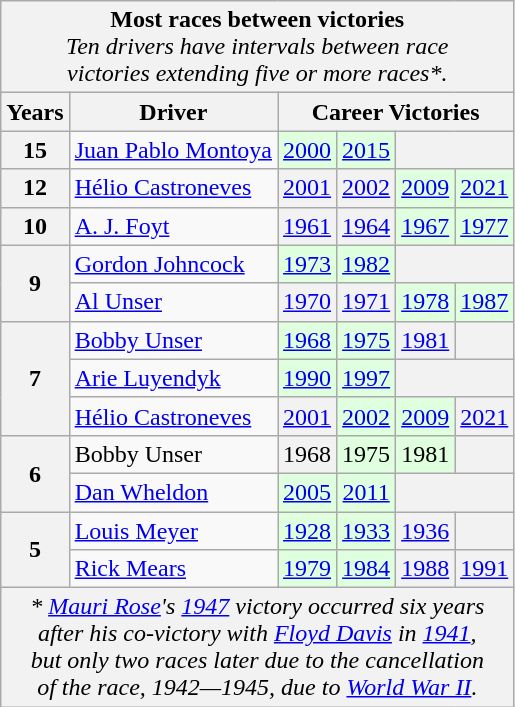<table class="wikitable">
<tr>
<td style="background:#F2F2F2;" align="center" colspan="6"><strong>Most races between victories</strong><br><em>Ten drivers have intervals between race<br>victories extending five or more races*.</em></td>
</tr>
<tr>
<td style="background:#F2F2F2;" align="center"><strong>Years</strong></td>
<td style="background:#F2F2F2;" align="center"><strong>Driver</strong></td>
<td style="background:#F2F2F2;" align="center" colspan="4"><strong>Career Victories</strong></td>
</tr>
<tr>
<td style="background:#F2F2F2;" align="center"><strong>15</strong></td>
<td> <a href='#'>Juan Pablo Montoya</a></td>
<td style="background:#DFFFDF;" align="center"><a href='#'>2000</a></td>
<td style="background:#DFFFDF;" align="center"><a href='#'>2015</a></td>
<td style="background:#F2F2F2;" align="center" colspan="2"> </td>
</tr>
<tr>
<td style="background:#F2F2F2;" align="center"><strong>12</strong></td>
<td> <a href='#'>Hélio Castroneves</a></td>
<td style="background:#F2F2F2;" align="center"><a href='#'>2001</a></td>
<td style="background:#F2F2F2;" align="center"><a href='#'>2002</a></td>
<td style="background:#DFFFDF;" align="center"><a href='#'>2009</a></td>
<td style="background:#DFFFDF;" align="center"><a href='#'>2021</a></td>
</tr>
<tr>
<td style="background:#F2F2F2;" align="center"><strong>10</strong></td>
<td> <a href='#'>A. J. Foyt</a></td>
<td style="background:#F2F2F2;" align="center"><a href='#'>1961</a></td>
<td style="background:#F2F2F2;" align="center"><a href='#'>1964</a></td>
<td style="background:#DFFFDF;" align="center"><a href='#'>1967</a></td>
<td style="background:#DFFFDF;" align="center"><a href='#'>1977</a></td>
</tr>
<tr>
<td style="background:#F2F2F2;" align="center" rowspan="2"><strong>9</strong></td>
<td> <a href='#'>Gordon Johncock</a></td>
<td style="background:#DFFFDF;" align="center"><a href='#'>1973</a></td>
<td style="background:#DFFFDF;" align="center"><a href='#'>1982</a></td>
<td style="background:#F2F2F2;" align="center" colspan="2"> </td>
</tr>
<tr>
<td> <a href='#'>Al Unser</a></td>
<td style="background:#F2F2F2;" align="center"><a href='#'>1970</a></td>
<td style="background:#F2F2F2;" align="center"><a href='#'>1971</a></td>
<td style="background:#DFFFDF;" align="center"><a href='#'>1978</a></td>
<td style="background:#DFFFDF;" align="center"><a href='#'>1987</a></td>
</tr>
<tr>
<td style="background:#F2F2F2;" align="center" rowspan="3"><strong>7</strong></td>
<td> <a href='#'>Bobby Unser</a></td>
<td style="background:#DFFFDF;" align="center"><a href='#'>1968</a></td>
<td style="background:#DFFFDF;" align="center"><a href='#'>1975</a></td>
<td style="background:#F2F2F2;" align="center"><a href='#'>1981</a></td>
<td style="background:#F2F2F2;" align="center"> </td>
</tr>
<tr>
<td> <a href='#'>Arie Luyendyk</a></td>
<td style="background:#DFFFDF;" align="center"><a href='#'>1990</a></td>
<td style="background:#DFFFDF;" align="center"><a href='#'>1997</a></td>
<td style="background:#F2F2F2;" align="center" colspan="2"> </td>
</tr>
<tr>
<td> <a href='#'>Hélio Castroneves</a></td>
<td style="background:#F2F2F2;" align="center"><a href='#'>2001</a></td>
<td style="background:#DFFFDF;" align="center"><a href='#'>2002</a></td>
<td style="background:#DFFFDF;" align="center"><a href='#'>2009</a></td>
<td style="background:#F2F2F2;" align="center"><a href='#'>2021</a></td>
</tr>
<tr>
<td style="background:#F2F2F2;" align="center" rowspan="2"><strong>6</strong></td>
<td> Bobby Unser</td>
<td style="background:#F2F2F2;" align="center">1968</td>
<td style="background:#DFFFDF;" align="center">1975</td>
<td style="background:#DFFFDF;" align="center">1981</td>
<td style="background:#F2F2F2;" align="center"> </td>
</tr>
<tr>
<td> <a href='#'>Dan Wheldon</a></td>
<td style="background:#DFFFDF;" align="center"><a href='#'>2005</a></td>
<td style="background:#DFFFDF;" align="center"><a href='#'>2011</a></td>
<td style="background:#F2F2F2;" align="center" colspan="2"> </td>
</tr>
<tr>
<td style="background:#F2F2F2;" align="center" rowspan="2"><strong>5</strong></td>
<td> <a href='#'>Louis Meyer</a></td>
<td style="background:#DFFFDF;" align="center"><a href='#'>1928</a></td>
<td style="background:#DFFFDF;" align="center"><a href='#'>1933</a></td>
<td style="background:#F2F2F2;" align="center"><a href='#'>1936</a></td>
<td style="background:#F2F2F2;" align="center"> </td>
</tr>
<tr>
<td> <a href='#'>Rick Mears</a></td>
<td style="background:#DFFFDF;" align="center"><a href='#'>1979</a></td>
<td style="background:#DFFFDF;" align="center"><a href='#'>1984</a></td>
<td style="background:#F2F2F2;" align="center"><a href='#'>1988</a></td>
<td style="background:#F2F2F2;" align="center"><a href='#'>1991</a></td>
</tr>
<tr>
<td style="background:#F2F2F2;" align="center" colspan="6"><em>*  <a href='#'>Mauri Rose</a>'s <a href='#'>1947</a> victory occurred six years<br>after his co-victory with  <a href='#'>Floyd Davis</a> in <a href='#'>1941</a>,<br>but only two races later due to the cancellation<br>of the race, 1942—1945, due to <a href='#'>World War II</a>.</em></td>
</tr>
</table>
